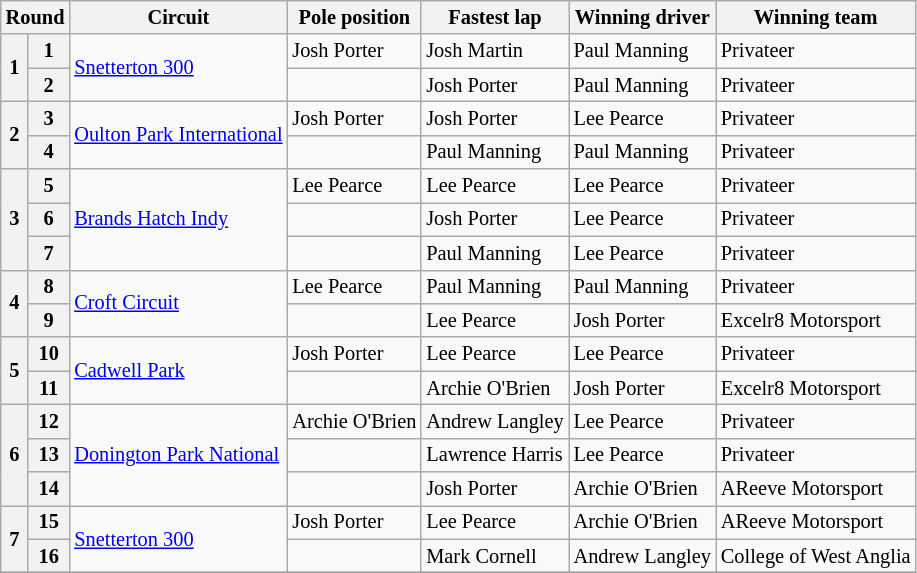<table class="wikitable" style="font-size: 85%;">
<tr>
<th colspan=2>Round</th>
<th>Circuit</th>
<th>Pole position</th>
<th>Fastest lap</th>
<th>Winning driver</th>
<th>Winning team</th>
</tr>
<tr>
<th rowspan=2>1</th>
<th>1</th>
<td rowspan=2><a href='#'>Snetterton 300</a></td>
<td> Josh Porter</td>
<td> Josh Martin</td>
<td> Paul Manning</td>
<td>Privateer</td>
</tr>
<tr>
<th>2</th>
<td></td>
<td> Josh Porter</td>
<td> Paul Manning</td>
<td>Privateer</td>
</tr>
<tr>
<th rowspan=2>2</th>
<th>3</th>
<td rowspan=2><a href='#'> Oulton Park International</a></td>
<td> Josh Porter</td>
<td> Josh Porter</td>
<td> Lee Pearce</td>
<td>Privateer</td>
</tr>
<tr>
<th>4</th>
<td></td>
<td> Paul Manning</td>
<td> Paul Manning</td>
<td>Privateer</td>
</tr>
<tr>
<th rowspan=3>3</th>
<th>5</th>
<td rowspan=3><a href='#'> Brands Hatch Indy</a></td>
<td> Lee Pearce</td>
<td> Lee Pearce</td>
<td> Lee Pearce</td>
<td>Privateer</td>
</tr>
<tr>
<th>6</th>
<td></td>
<td> Josh Porter</td>
<td> Lee Pearce</td>
<td>Privateer</td>
</tr>
<tr>
<th>7</th>
<td></td>
<td> Paul Manning</td>
<td> Lee Pearce</td>
<td>Privateer</td>
</tr>
<tr>
<th rowspan=2>4</th>
<th>8</th>
<td rowspan=2><a href='#'>Croft Circuit</a></td>
<td> Lee Pearce</td>
<td> Paul Manning</td>
<td> Paul Manning</td>
<td>Privateer</td>
</tr>
<tr>
<th>9</th>
<td></td>
<td> Lee Pearce</td>
<td> Josh Porter</td>
<td>Excelr8 Motorsport</td>
</tr>
<tr>
<th rowspan=2>5</th>
<th>10</th>
<td rowspan=2><a href='#'>Cadwell Park</a></td>
<td> Josh Porter</td>
<td> Lee Pearce</td>
<td> Lee Pearce</td>
<td>Privateer</td>
</tr>
<tr>
<th>11</th>
<td></td>
<td> Archie O'Brien</td>
<td> Josh Porter</td>
<td>Excelr8 Motorsport</td>
</tr>
<tr>
<th rowspan=3>6</th>
<th>12</th>
<td rowspan=3><a href='#'> Donington Park National</a></td>
<td> Archie O'Brien</td>
<td> Andrew Langley</td>
<td> Lee Pearce</td>
<td>Privateer</td>
</tr>
<tr>
<th>13</th>
<td></td>
<td> Lawrence Harris</td>
<td> Lee Pearce</td>
<td>Privateer</td>
</tr>
<tr>
<th>14</th>
<td></td>
<td> Josh Porter</td>
<td> Archie O'Brien</td>
<td>AReeve Motorsport</td>
</tr>
<tr>
<th rowspan=2>7</th>
<th>15</th>
<td rowspan=2><a href='#'>Snetterton 300</a></td>
<td> Josh Porter</td>
<td> Lee Pearce</td>
<td> Archie O'Brien</td>
<td>AReeve Motorsport</td>
</tr>
<tr>
<th>16</th>
<td></td>
<td> Mark Cornell</td>
<td> Andrew Langley</td>
<td>College of West Anglia</td>
</tr>
<tr>
</tr>
</table>
